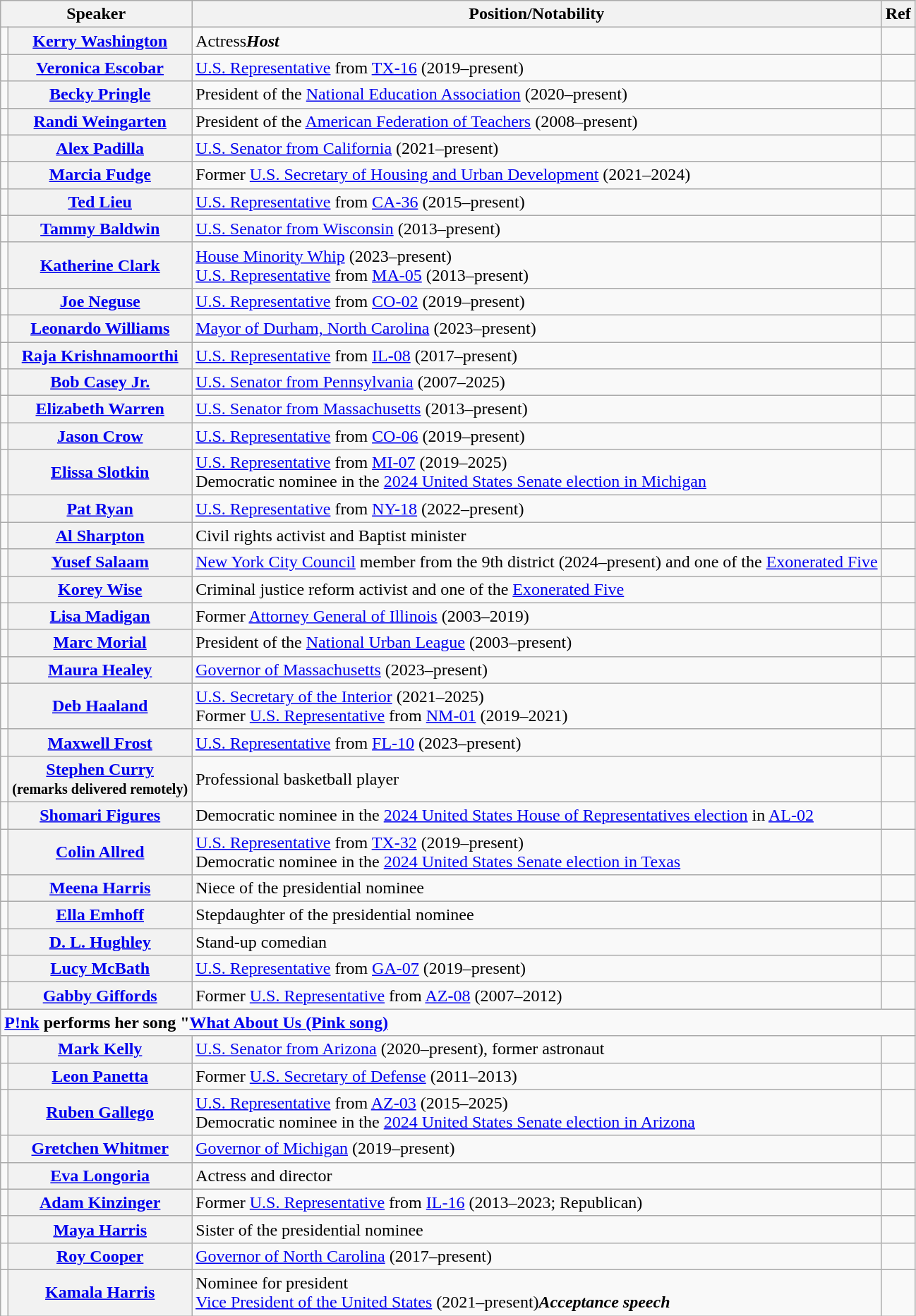<table class="wikitable">
<tr>
<th scope="col" colspan="2">Speaker</th>
<th scope="col">Position/Notability</th>
<th scope="col">Ref</th>
</tr>
<tr>
<td></td>
<th scope="row"><a href='#'>Kerry Washington</a></th>
<td>Actress<strong><em>Host</em></strong></td>
<td></td>
</tr>
<tr>
<td></td>
<th><a href='#'>Veronica Escobar</a></th>
<td><a href='#'>U.S. Representative</a> from <a href='#'>TX-16</a> (2019–present)</td>
<td></td>
</tr>
<tr>
<td></td>
<th scope="row"><a href='#'>Becky Pringle</a></th>
<td>President of the <a href='#'>National Education Association</a> (2020–present)</td>
<td></td>
</tr>
<tr>
<td></td>
<th scope="row"><a href='#'>Randi Weingarten</a></th>
<td>President of the <a href='#'>American Federation of Teachers</a> (2008–present)</td>
<td></td>
</tr>
<tr>
<td></td>
<th scope="row"><a href='#'>Alex Padilla</a></th>
<td><a href='#'>U.S. Senator from California</a> (2021–present)</td>
<td></td>
</tr>
<tr>
<td></td>
<th scope="row"><a href='#'>Marcia Fudge</a></th>
<td>Former <a href='#'>U.S. Secretary of Housing and Urban Development</a> (2021–2024)</td>
<td></td>
</tr>
<tr>
<td></td>
<th scope="row"><a href='#'>Ted Lieu</a></th>
<td><a href='#'>U.S. Representative</a> from <a href='#'>CA-36</a> (2015–present)</td>
<td></td>
</tr>
<tr>
<td></td>
<th scope="row"><a href='#'>Tammy Baldwin</a></th>
<td><a href='#'>U.S. Senator from Wisconsin</a> (2013–present)</td>
<td></td>
</tr>
<tr>
<td></td>
<th scope="row"><a href='#'>Katherine Clark</a></th>
<td><a href='#'>House Minority Whip</a> (2023–present)<br><a href='#'>U.S. Representative</a> from <a href='#'>MA-05</a> (2013–present)</td>
<td></td>
</tr>
<tr>
<td></td>
<th scope="row"><a href='#'>Joe Neguse</a></th>
<td><a href='#'>U.S. Representative</a> from <a href='#'>CO-02</a> (2019–present)</td>
<td></td>
</tr>
<tr>
<td></td>
<th><a href='#'>Leonardo Williams</a></th>
<td><a href='#'>Mayor of Durham, North Carolina</a> (2023–present)</td>
<td></td>
</tr>
<tr>
<td></td>
<th><a href='#'>Raja Krishnamoorthi</a></th>
<td><a href='#'>U.S. Representative</a> from <a href='#'>IL-08</a> (2017–present)</td>
<td></td>
</tr>
<tr>
<td></td>
<th scope="row"><a href='#'>Bob Casey Jr.</a></th>
<td><a href='#'>U.S. Senator from Pennsylvania</a> (2007–2025)</td>
<td></td>
</tr>
<tr>
<td></td>
<th scope="row"><a href='#'>Elizabeth Warren</a></th>
<td><a href='#'>U.S. Senator from Massachusetts</a> (2013–present)</td>
<td></td>
</tr>
<tr>
<td></td>
<th scope="row"><a href='#'>Jason Crow</a></th>
<td><a href='#'>U.S. Representative</a> from <a href='#'>CO-06</a> (2019–present)</td>
<td></td>
</tr>
<tr>
<td></td>
<th scope="row"><a href='#'>Elissa Slotkin</a></th>
<td><a href='#'>U.S. Representative</a> from <a href='#'>MI-07</a> (2019–2025)<br>Democratic nominee in the <a href='#'>2024 United States Senate election in Michigan</a></td>
<td></td>
</tr>
<tr>
<td></td>
<th scope="row"><a href='#'>Pat Ryan</a></th>
<td><a href='#'>U.S. Representative</a> from <a href='#'>NY-18</a> (2022–present)</td>
<td></td>
</tr>
<tr>
<td></td>
<th scope="row"><a href='#'>Al Sharpton</a></th>
<td>Civil rights activist and Baptist minister</td>
<td></td>
</tr>
<tr>
<td></td>
<th scope="row"><a href='#'>Yusef Salaam</a></th>
<td><a href='#'>New York City Council</a> member from the 9th district (2024–present) and one of the <a href='#'>Exonerated Five</a></td>
<td></td>
</tr>
<tr>
<td></td>
<th scope="row"><a href='#'>Korey Wise</a></th>
<td>Criminal justice reform activist and one of the <a href='#'>Exonerated Five</a></td>
<td></td>
</tr>
<tr>
<td></td>
<th><a href='#'>Lisa Madigan</a></th>
<td>Former <a href='#'>Attorney General of Illinois</a> (2003–2019)</td>
<td></td>
</tr>
<tr>
<td></td>
<th><a href='#'>Marc Morial</a></th>
<td>President of the <a href='#'>National Urban League</a> (2003–present)</td>
<td></td>
</tr>
<tr>
<td></td>
<th scope="row"><a href='#'>Maura Healey</a></th>
<td><a href='#'>Governor of Massachusetts</a> (2023–present)</td>
<td></td>
</tr>
<tr>
<td></td>
<th scope="row"><a href='#'>Deb Haaland</a></th>
<td><a href='#'>U.S. Secretary of the Interior</a> (2021–2025)<br>Former <a href='#'>U.S. Representative</a> from <a href='#'>NM-01</a> (2019–2021)</td>
<td></td>
</tr>
<tr>
<td></td>
<th scope="row"><a href='#'>Maxwell Frost</a></th>
<td><a href='#'>U.S. Representative</a> from <a href='#'>FL-10</a> (2023–present)</td>
<td></td>
</tr>
<tr>
<td></td>
<th scope="row"><a href='#'>Stephen Curry</a><br><small>(remarks delivered remotely)</small></th>
<td>Professional basketball player</td>
<td></td>
</tr>
<tr>
<td></td>
<th scope="row"><a href='#'>Shomari Figures</a></th>
<td>Democratic nominee in the <a href='#'>2024 United States House of Representatives election</a> in <a href='#'>AL-02</a></td>
<td></td>
</tr>
<tr>
<td></td>
<th scope="row"><a href='#'>Colin Allred</a></th>
<td><a href='#'>U.S. Representative</a> from <a href='#'>TX-32</a> (2019–present)<br>Democratic nominee in the <a href='#'>2024 United States Senate election in Texas</a></td>
<td></td>
</tr>
<tr>
<td></td>
<th><a href='#'>Meena Harris</a></th>
<td>Niece of the presidential nominee</td>
<td></td>
</tr>
<tr>
<td></td>
<th><a href='#'>Ella Emhoff</a></th>
<td>Stepdaughter of the presidential nominee</td>
<td></td>
</tr>
<tr>
<td></td>
<th><a href='#'>D. L. Hughley</a></th>
<td>Stand-up comedian</td>
<td></td>
</tr>
<tr>
<td></td>
<th scope="row"><a href='#'>Lucy McBath</a></th>
<td><a href='#'>U.S. Representative</a> from <a href='#'>GA-07</a> (2019–present)</td>
<td></td>
</tr>
<tr>
<td></td>
<th scope="row"><a href='#'>Gabby Giffords</a></th>
<td>Former <a href='#'>U.S. Representative</a> from <a href='#'>AZ-08</a> (2007–2012)</td>
<td></td>
</tr>
<tr>
<td colspan="4"><strong><a href='#'>P!nk</a> performs her song "<a href='#'>What About Us (Pink song)</a></strong></td>
</tr>
<tr>
<td></td>
<th scope="row"><a href='#'>Mark Kelly</a></th>
<td><a href='#'>U.S. Senator from Arizona</a> (2020–present), former astronaut</td>
<td></td>
</tr>
<tr>
<td></td>
<th><a href='#'>Leon Panetta</a></th>
<td>Former <a href='#'>U.S. Secretary of Defense</a> (2011–2013)</td>
<td></td>
</tr>
<tr>
<td></td>
<th scope="row"><a href='#'>Ruben Gallego</a></th>
<td><a href='#'>U.S. Representative</a> from <a href='#'>AZ-03</a> (2015–2025)<br>Democratic nominee in the <a href='#'>2024 United States Senate election in Arizona</a></td>
<td></td>
</tr>
<tr>
<td></td>
<th scope="row"><a href='#'>Gretchen Whitmer</a></th>
<td><a href='#'>Governor of Michigan</a> (2019–present)</td>
<td></td>
</tr>
<tr>
<td></td>
<th><a href='#'>Eva Longoria</a></th>
<td>Actress and director</td>
<td></td>
</tr>
<tr>
<td></td>
<th scope="row"><a href='#'>Adam Kinzinger</a></th>
<td>Former <a href='#'>U.S. Representative</a> from <a href='#'>IL-16</a> (2013–2023; Republican)</td>
<td></td>
</tr>
<tr>
<td></td>
<th><a href='#'>Maya Harris</a></th>
<td>Sister of the presidential nominee</td>
<td></td>
</tr>
<tr>
<td></td>
<th scope="row"><a href='#'>Roy Cooper</a></th>
<td><a href='#'>Governor of North Carolina</a> (2017–present)</td>
<td></td>
</tr>
<tr>
<td></td>
<th scope="row"><a href='#'>Kamala Harris</a></th>
<td>Nominee for president<br><a href='#'>Vice President of the United States</a> (2021–present)<strong><em>Acceptance speech</em></strong></td>
<td></td>
</tr>
</table>
